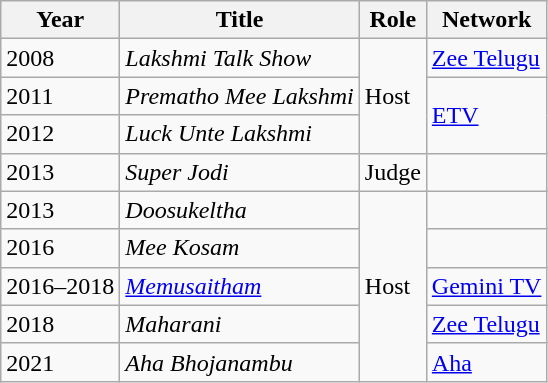<table class="wikitable sortable">
<tr>
<th>Year</th>
<th>Title</th>
<th>Role</th>
<th>Network</th>
</tr>
<tr>
<td>2008</td>
<td><em>Lakshmi Talk Show</em></td>
<td rowspan="3">Host</td>
<td><a href='#'>Zee Telugu</a></td>
</tr>
<tr>
<td>2011</td>
<td><em>Prematho Mee Lakshmi</em></td>
<td rowspan="2"><a href='#'>ETV</a></td>
</tr>
<tr>
<td>2012</td>
<td><em>Luck Unte Lakshmi</em></td>
</tr>
<tr>
<td>2013</td>
<td><em>Super Jodi</em></td>
<td>Judge</td>
<td></td>
</tr>
<tr>
<td>2013</td>
<td><em>Doosukeltha</em></td>
<td rowspan="5">Host</td>
<td></td>
</tr>
<tr>
<td>2016</td>
<td><em>Mee Kosam</em></td>
<td></td>
</tr>
<tr>
<td>2016–2018</td>
<td><em><a href='#'>Memusaitham</a></em></td>
<td><a href='#'>Gemini TV</a></td>
</tr>
<tr>
<td>2018</td>
<td><em>Maharani</em></td>
<td><a href='#'>Zee Telugu</a></td>
</tr>
<tr>
<td>2021</td>
<td><em>Aha Bhojanambu </em></td>
<td><a href='#'>Aha</a></td>
</tr>
</table>
